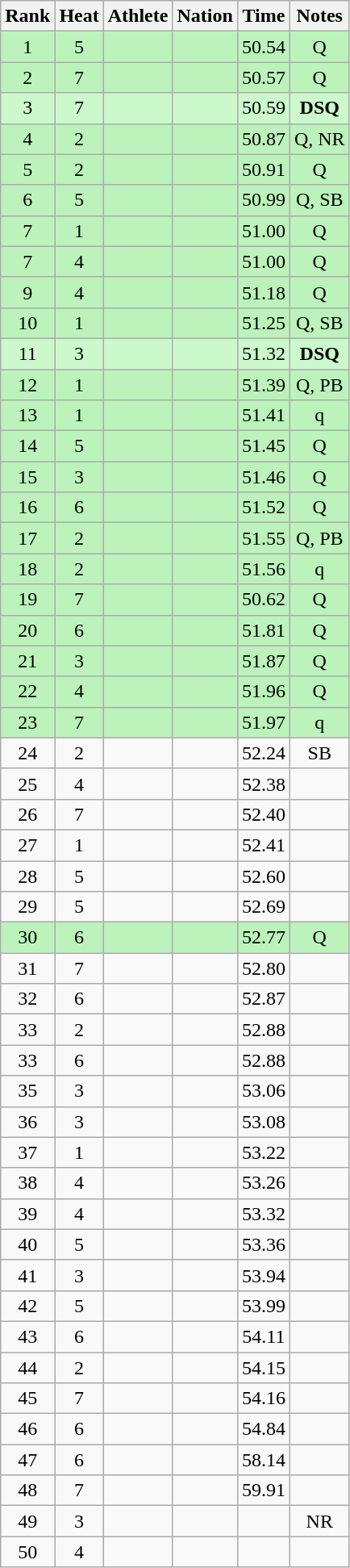<table class="wikitable sortable" style="text-align:center">
<tr>
<th>Rank</th>
<th>Heat</th>
<th>Athlete</th>
<th>Nation</th>
<th>Time</th>
<th>Notes</th>
</tr>
<tr bgcolor=bbf3bb>
<td>1</td>
<td>5</td>
<td align="left"></td>
<td align="left"></td>
<td>50.54</td>
<td>Q</td>
</tr>
<tr bgcolor=bbf3bb>
<td>2</td>
<td>7</td>
<td align="left"></td>
<td align="left"></td>
<td>50.57</td>
<td>Q</td>
</tr>
<tr bgcolor=ccf9cc>
<td>3</td>
<td>7</td>
<td align="left"></td>
<td align="left"></td>
<td>50.59</td>
<td><strong>DSQ</strong></td>
</tr>
<tr bgcolor=bbf3bb>
<td>4</td>
<td>2</td>
<td align="left"></td>
<td align="left"></td>
<td>50.87</td>
<td>Q, NR</td>
</tr>
<tr bgcolor=bbf3bb>
<td>5</td>
<td>2</td>
<td align="left"></td>
<td align="left"></td>
<td>50.91</td>
<td>Q</td>
</tr>
<tr bgcolor=bbf3bb>
<td>6</td>
<td>5</td>
<td align="left"></td>
<td align="left"></td>
<td>50.99</td>
<td>Q, SB</td>
</tr>
<tr bgcolor=bbf3bb>
<td>7</td>
<td>1</td>
<td align="left"></td>
<td align="left"></td>
<td>51.00</td>
<td>Q</td>
</tr>
<tr bgcolor=bbf3bb>
<td>7</td>
<td>4</td>
<td align="left"></td>
<td align="left"></td>
<td>51.00</td>
<td>Q</td>
</tr>
<tr bgcolor=bbf3bb>
<td>9</td>
<td>4</td>
<td align="left"></td>
<td align="left"></td>
<td>51.18</td>
<td>Q</td>
</tr>
<tr bgcolor=bbf3bb>
<td>10</td>
<td>1</td>
<td align="left"></td>
<td align="left"></td>
<td>51.25</td>
<td>Q, SB</td>
</tr>
<tr bgcolor=ccf9cc>
<td>11</td>
<td>3</td>
<td align="left"></td>
<td align="left"></td>
<td>51.32</td>
<td><strong>DSQ</strong></td>
</tr>
<tr bgcolor=bbf3bb>
<td>12</td>
<td>1</td>
<td align="left"></td>
<td align="left"></td>
<td>51.39</td>
<td>Q, PB</td>
</tr>
<tr bgcolor=bbf3bb>
<td>13</td>
<td>1</td>
<td align="left"></td>
<td align="left"></td>
<td>51.41</td>
<td>q</td>
</tr>
<tr bgcolor=bbf3bb>
<td>14</td>
<td>5</td>
<td align="left"></td>
<td align="left"></td>
<td>51.45</td>
<td>Q</td>
</tr>
<tr bgcolor=bbf3bb>
<td>15</td>
<td>3</td>
<td align="left"></td>
<td align="left"></td>
<td>51.46</td>
<td>Q</td>
</tr>
<tr bgcolor=bbf3bb>
<td>16</td>
<td>6</td>
<td align="left"></td>
<td align="left"></td>
<td>51.52</td>
<td>Q</td>
</tr>
<tr bgcolor=bbf3bb>
<td>17</td>
<td>2</td>
<td align="left"></td>
<td align="left"></td>
<td>51.55</td>
<td>Q, PB</td>
</tr>
<tr bgcolor=bbf3bb>
<td>18</td>
<td>2</td>
<td align="left"></td>
<td align="left"></td>
<td>51.56</td>
<td>q</td>
</tr>
<tr bgcolor=bbf3bb>
<td>19</td>
<td>7</td>
<td align="left"></td>
<td align="left"></td>
<td>50.62</td>
<td>Q</td>
</tr>
<tr bgcolor=bbf3bb>
<td>20</td>
<td>6</td>
<td align="left"></td>
<td align="left"></td>
<td>51.81</td>
<td>Q</td>
</tr>
<tr bgcolor=bbf3bb>
<td>21</td>
<td>3</td>
<td align="left"></td>
<td align="left"></td>
<td>51.87</td>
<td>Q</td>
</tr>
<tr bgcolor=bbf3bb>
<td>22</td>
<td>4</td>
<td align="left"></td>
<td align="left"></td>
<td>51.96</td>
<td>Q</td>
</tr>
<tr bgcolor=bbf3bb>
<td>23</td>
<td>7</td>
<td align="left"></td>
<td align="left"></td>
<td>51.97</td>
<td>q</td>
</tr>
<tr>
<td>24</td>
<td>2</td>
<td align="left"></td>
<td align="left"></td>
<td>52.24</td>
<td>SB</td>
</tr>
<tr>
<td>25</td>
<td>4</td>
<td align="left"></td>
<td align="left"></td>
<td>52.38</td>
<td></td>
</tr>
<tr>
<td>26</td>
<td>7</td>
<td align="left"></td>
<td align="left"></td>
<td>52.40</td>
<td></td>
</tr>
<tr>
<td>27</td>
<td>1</td>
<td align="left"></td>
<td align="left"></td>
<td>52.41</td>
<td></td>
</tr>
<tr>
<td>28</td>
<td>5</td>
<td align="left"></td>
<td align="left"></td>
<td>52.60</td>
<td></td>
</tr>
<tr>
<td>29</td>
<td>5</td>
<td align="left"></td>
<td align="left"></td>
<td>52.69</td>
<td></td>
</tr>
<tr bgcolor=bbf3bb>
<td>30</td>
<td>6</td>
<td align="left"></td>
<td align="left"></td>
<td>52.77</td>
<td>Q</td>
</tr>
<tr>
<td>31</td>
<td>7</td>
<td align="left"></td>
<td align="left"></td>
<td>52.80</td>
<td></td>
</tr>
<tr>
<td>32</td>
<td>6</td>
<td align="left"></td>
<td align="left"></td>
<td>52.87</td>
<td></td>
</tr>
<tr>
<td>33</td>
<td>2</td>
<td align="left"></td>
<td align="left"></td>
<td>52.88</td>
<td></td>
</tr>
<tr>
<td>33</td>
<td>6</td>
<td align="left"></td>
<td align="left"></td>
<td>52.88</td>
<td></td>
</tr>
<tr>
<td>35</td>
<td>3</td>
<td align="left"></td>
<td align="left"></td>
<td>53.06</td>
<td></td>
</tr>
<tr>
<td>36</td>
<td>3</td>
<td align="left"></td>
<td align="left"></td>
<td>53.08</td>
<td></td>
</tr>
<tr>
<td>37</td>
<td>1</td>
<td align="left"></td>
<td align="left"></td>
<td>53.22</td>
<td></td>
</tr>
<tr>
<td>38</td>
<td>4</td>
<td align="left"></td>
<td align="left"></td>
<td>53.26</td>
<td></td>
</tr>
<tr>
<td>39</td>
<td>4</td>
<td align="left"></td>
<td align="left"></td>
<td>53.32</td>
<td></td>
</tr>
<tr>
<td>40</td>
<td>5</td>
<td align="left"></td>
<td align="left"></td>
<td>53.36</td>
<td></td>
</tr>
<tr>
<td>41</td>
<td>3</td>
<td align="left"></td>
<td align="left"></td>
<td>53.94</td>
<td></td>
</tr>
<tr>
<td>42</td>
<td>5</td>
<td align="left"></td>
<td align="left"></td>
<td>53.99</td>
<td></td>
</tr>
<tr>
<td>43</td>
<td>6</td>
<td align="left"></td>
<td align="left"></td>
<td>54.11</td>
<td></td>
</tr>
<tr>
<td>44</td>
<td>2</td>
<td align="left"></td>
<td align="left"></td>
<td>54.15</td>
<td></td>
</tr>
<tr>
<td>45</td>
<td>7</td>
<td align="left"></td>
<td align="left"></td>
<td>54.16</td>
<td></td>
</tr>
<tr>
<td>46</td>
<td>6</td>
<td align="left"></td>
<td align="left"></td>
<td>54.84</td>
<td></td>
</tr>
<tr>
<td>47</td>
<td>6</td>
<td align="left"></td>
<td align="left"></td>
<td>58.14</td>
<td></td>
</tr>
<tr>
<td>48</td>
<td>7</td>
<td align="left"></td>
<td align="left"></td>
<td>59.91</td>
<td></td>
</tr>
<tr>
<td>49</td>
<td>3</td>
<td align="left"></td>
<td align="left"></td>
<td></td>
<td>NR</td>
</tr>
<tr>
<td>50</td>
<td>4</td>
<td align="left"></td>
<td align="left"></td>
<td></td>
<td></td>
</tr>
</table>
